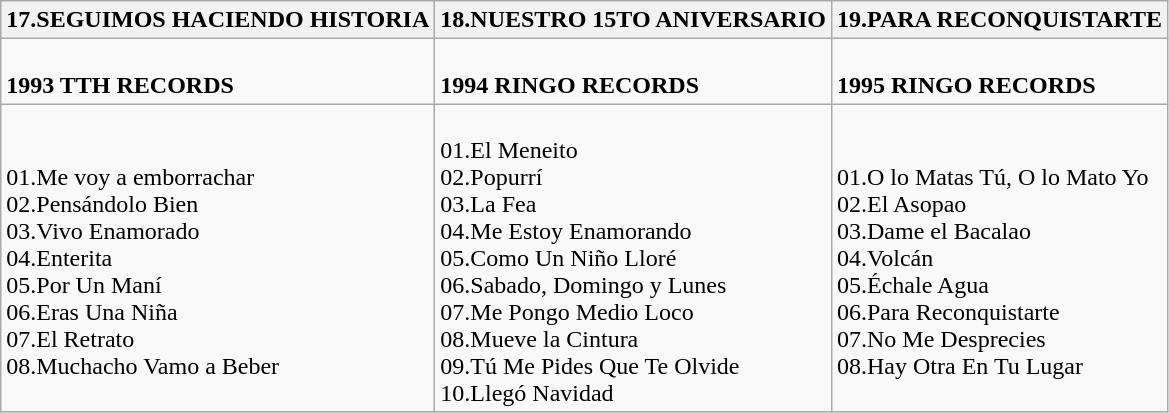<table class="wikitable">
<tr>
<th>17.SEGUIMOS HACIENDO HISTORIA</th>
<th>18.NUESTRO 15TO ANIVERSARIO</th>
<th>19.PARA RECONQUISTARTE</th>
</tr>
<tr>
<td><br><strong>1993 TTH RECORDS</strong></td>
<td><br><strong>1994 RINGO RECORDS</strong></td>
<td><br><strong>1995 RINGO RECORDS</strong></td>
</tr>
<tr>
<td><br>01.Me voy a emborrachar<br>02.Pensándolo Bien<br>03.Vivo Enamorado<br>04.Enterita<br>05.Por Un Maní<br>06.Eras Una Niña<br>07.El Retrato<br>08.Muchacho Vamo a Beber</td>
<td><br>01.El Meneito<br>02.Popurrí<br>03.La Fea<br>04.Me Estoy Enamorando<br>05.Como Un Niño Lloré<br>06.Sabado, Domingo y Lunes<br>07.Me Pongo Medio Loco<br>08.Mueve la Cintura<br>09.Tú Me Pides Que Te Olvide<br>10.Llegó Navidad</td>
<td><br>01.O lo Matas Tú, O lo Mato Yo<br>02.El Asopao<br>03.Dame el Bacalao<br>04.Volcán<br>05.Échale Agua<br>06.Para Reconquistarte<br>07.No Me Desprecies<br>08.Hay Otra En Tu Lugar</td>
</tr>
</table>
